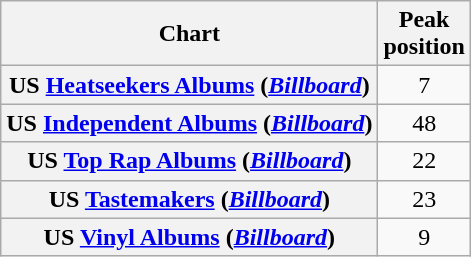<table class="wikitable plainrowheaders sortable" style="text-align:center;" border="1">
<tr>
<th scope="col">Chart</th>
<th scope="col">Peak<br>position</th>
</tr>
<tr>
<th scope="row">US <a href='#'>Heatseekers Albums</a> (<em><a href='#'>Billboard</a></em>)</th>
<td>7</td>
</tr>
<tr>
<th scope="row">US <a href='#'>Independent Albums</a> (<em><a href='#'>Billboard</a></em>)</th>
<td>48</td>
</tr>
<tr>
<th scope="row">US <a href='#'>Top Rap Albums</a> (<em><a href='#'>Billboard</a></em>)</th>
<td>22</td>
</tr>
<tr>
<th scope="row">US <a href='#'>Tastemakers</a> (<em><a href='#'>Billboard</a></em>)</th>
<td>23</td>
</tr>
<tr>
<th scope="row">US <a href='#'>Vinyl Albums</a> (<em><a href='#'>Billboard</a></em>)</th>
<td>9</td>
</tr>
</table>
